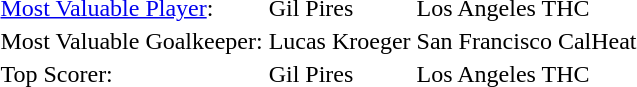<table>
<tr>
<td><a href='#'>Most Valuable Player</a>:</td>
<td>Gil Pires</td>
<td>Los Angeles THC</td>
</tr>
<tr>
<td>Most Valuable Goalkeeper:</td>
<td>Lucas Kroeger</td>
<td>San Francisco CalHeat</td>
</tr>
<tr>
<td>Top Scorer:</td>
<td>Gil Pires</td>
<td>Los Angeles THC</td>
</tr>
</table>
